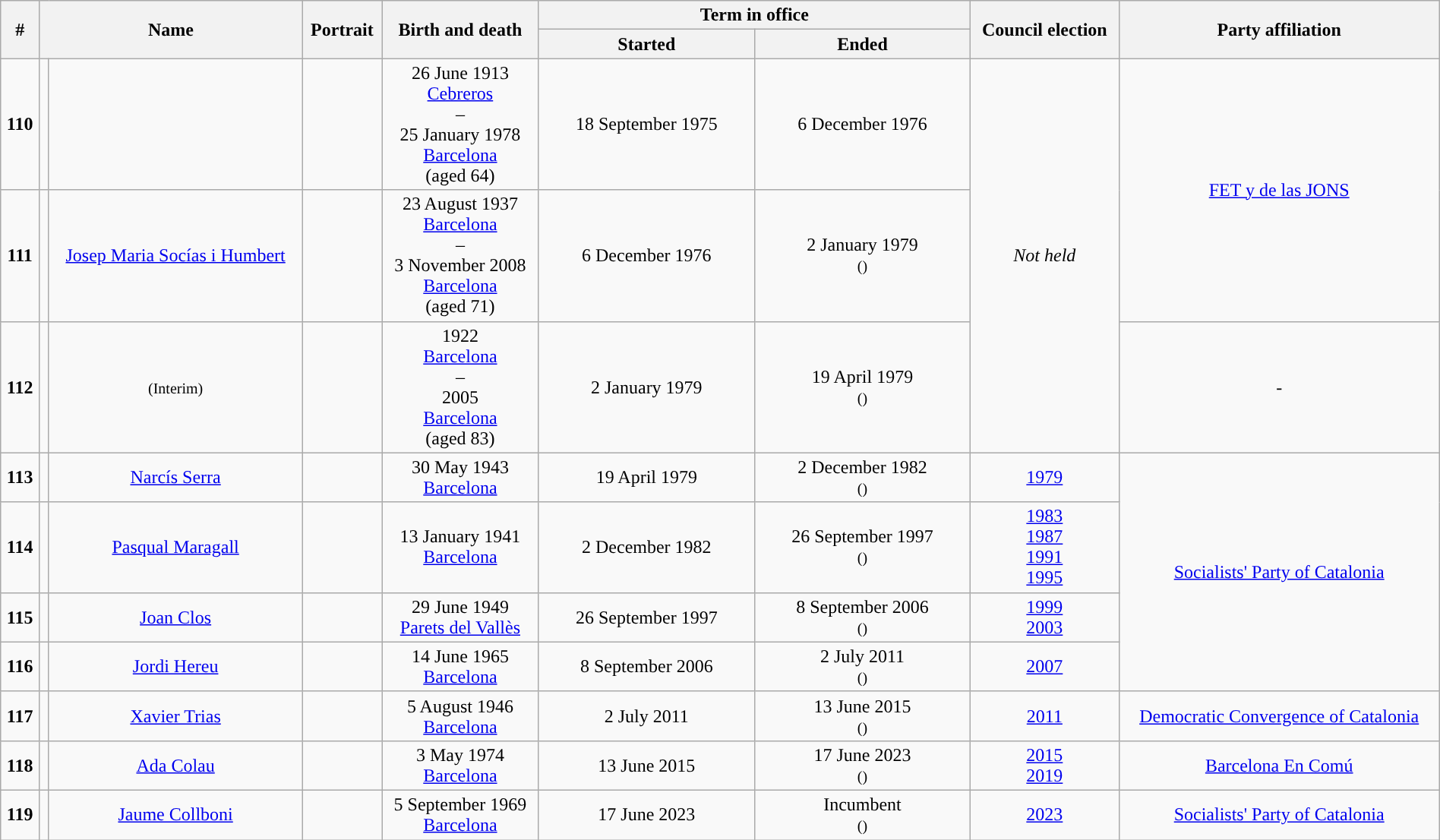<table style="text-align:center; width:100%" class="wikitable">
<tr>
<th rowspan="2"><strong>#</strong></th>
<th colspan="2" rowspan="2">Name</th>
<th rowspan="2">Portrait</th>
<th rowspan="2">Birth and death</th>
<th colspan="2"><strong>Term in office</strong></th>
<th rowspan="2">Council election</th>
<th rowspan="2">Party affiliation</th>
</tr>
<tr>
<th width="15%">Started</th>
<th width="15%">Ended</th>
</tr>
<tr>
<td><strong>110</strong></td>
<td style="background:"></td>
<td></td>
<td></td>
<td>26 June 1913<br><a href='#'>Cebreros</a><br>–<br>25 January 1978<br><a href='#'>Barcelona</a><br>(aged 64)</td>
<td>18 September 1975</td>
<td>6 December 1976</td>
<td rowspan="3"><em>Not held</em></td>
<td rowspan="2"><a href='#'>FET y de las JONS</a></td>
</tr>
<tr>
<td><strong>111</strong></td>
<td></td>
<td><a href='#'>Josep Maria Socías i Humbert</a></td>
<td></td>
<td>23 August 1937<br><a href='#'>Barcelona</a><br>–<br>3 November 2008<br><a href='#'>Barcelona</a><br>(aged 71)</td>
<td>6 December 1976</td>
<td>2 January 1979<br><small>()</small></td>
</tr>
<tr>
<td><strong>112</strong></td>
<td></td>
<td> <small>(Interim)</small></td>
<td></td>
<td>1922<br><a href='#'>Barcelona</a><br>–<br>2005<br><a href='#'>Barcelona</a><br>(aged 83)</td>
<td>2 January 1979</td>
<td>19 April 1979<br><small>()</small></td>
<td>-</td>
</tr>
<tr>
<td><strong>113</strong></td>
<td style="background:"></td>
<td><a href='#'>Narcís Serra</a></td>
<td></td>
<td>30 May 1943<br><a href='#'>Barcelona</a></td>
<td>19 April 1979</td>
<td>2 December 1982<br><small>()</small></td>
<td><a href='#'>1979</a></td>
<td rowspan="4"><a href='#'>Socialists' Party of Catalonia</a></td>
</tr>
<tr>
<td><strong>114</strong></td>
<td style="background:"></td>
<td><a href='#'>Pasqual Maragall</a></td>
<td></td>
<td>13 January 1941<br><a href='#'>Barcelona</a></td>
<td>2 December 1982</td>
<td>26 September 1997<br><small>()</small></td>
<td><a href='#'>1983</a><br><a href='#'>1987</a><br><a href='#'>1991</a><br><a href='#'>1995</a></td>
</tr>
<tr>
<td><strong>115</strong></td>
<td style="background:"></td>
<td><a href='#'>Joan Clos</a></td>
<td></td>
<td>29 June 1949<br><a href='#'>Parets del Vallès</a></td>
<td>26 September 1997</td>
<td>8 September 2006<br><small>()</small></td>
<td><a href='#'>1999</a><br><a href='#'>2003</a></td>
</tr>
<tr>
<td><strong>116</strong></td>
<td style="background:"></td>
<td><a href='#'>Jordi Hereu</a></td>
<td></td>
<td>14 June 1965<br><a href='#'>Barcelona</a></td>
<td>8 September 2006</td>
<td>2 July 2011<br><small>()</small></td>
<td><a href='#'>2007</a></td>
</tr>
<tr>
<td><strong>117</strong></td>
<td style="background:"></td>
<td><a href='#'>Xavier Trias</a></td>
<td></td>
<td>5 August 1946<br><a href='#'>Barcelona</a></td>
<td>2 July 2011</td>
<td>13 June 2015<br><small>()</small></td>
<td><a href='#'>2011</a></td>
<td><a href='#'>Democratic Convergence of Catalonia</a></td>
</tr>
<tr>
<td><strong>118</strong></td>
<td style="background:"></td>
<td><a href='#'>Ada Colau</a></td>
<td></td>
<td>3 May 1974<br><a href='#'>Barcelona</a></td>
<td>13 June 2015</td>
<td>17 June 2023<br><small>()</small></td>
<td><a href='#'>2015</a><br><a href='#'>2019</a></td>
<td><a href='#'>Barcelona En Comú</a></td>
</tr>
<tr>
<td><strong>119</strong></td>
<td style="background:"></td>
<td><a href='#'>Jaume Collboni</a></td>
<td></td>
<td>5 September 1969<br><a href='#'>Barcelona</a></td>
<td>17 June 2023</td>
<td>Incumbent<br><small>()</small></td>
<td><a href='#'>2023</a></td>
<td><a href='#'>Socialists' Party of Catalonia</a></td>
</tr>
</table>
